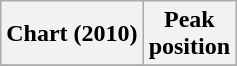<table class="wikitable plainrowheaders">
<tr>
<th scope="col">Chart (2010)</th>
<th scope="col">Peak<br>position</th>
</tr>
<tr>
</tr>
</table>
